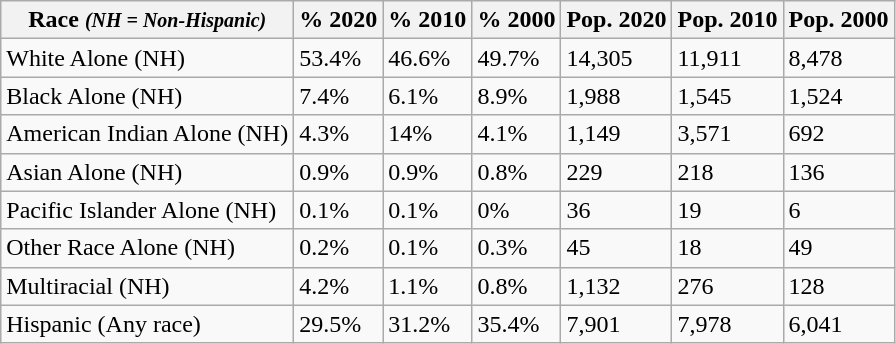<table class="wikitable">
<tr>
<th>Race <em><small>(NH = Non-Hispanic)</small></em></th>
<th>% 2020</th>
<th>% 2010</th>
<th>% 2000</th>
<th>Pop. 2020</th>
<th>Pop. 2010</th>
<th>Pop. 2000</th>
</tr>
<tr>
<td>White Alone (NH)</td>
<td>53.4%</td>
<td>46.6%</td>
<td>49.7%</td>
<td>14,305</td>
<td>11,911</td>
<td>8,478</td>
</tr>
<tr>
<td>Black Alone (NH)</td>
<td>7.4%</td>
<td>6.1%</td>
<td>8.9%</td>
<td>1,988</td>
<td>1,545</td>
<td>1,524</td>
</tr>
<tr>
<td>American Indian Alone (NH)</td>
<td>4.3%</td>
<td>14%</td>
<td>4.1%</td>
<td>1,149</td>
<td>3,571</td>
<td>692</td>
</tr>
<tr>
<td>Asian Alone (NH)</td>
<td>0.9%</td>
<td>0.9%</td>
<td>0.8%</td>
<td>229</td>
<td>218</td>
<td>136</td>
</tr>
<tr>
<td>Pacific Islander Alone (NH)</td>
<td>0.1%</td>
<td>0.1%</td>
<td>0%</td>
<td>36</td>
<td>19</td>
<td>6</td>
</tr>
<tr>
<td>Other Race Alone (NH)</td>
<td>0.2%</td>
<td>0.1%</td>
<td>0.3%</td>
<td>45</td>
<td>18</td>
<td>49</td>
</tr>
<tr>
<td>Multiracial (NH)</td>
<td>4.2%</td>
<td>1.1%</td>
<td>0.8%</td>
<td>1,132</td>
<td>276</td>
<td>128</td>
</tr>
<tr>
<td>Hispanic (Any race)</td>
<td>29.5%</td>
<td>31.2%</td>
<td>35.4%</td>
<td>7,901</td>
<td>7,978</td>
<td>6,041</td>
</tr>
</table>
